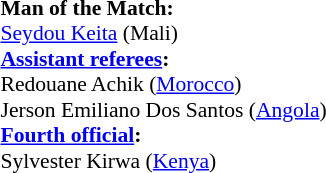<table width=50% style="font-size: 90%">
<tr>
<td><br><strong>Man of the Match:</strong>
<br><a href='#'>Seydou Keita</a> (Mali)<br><strong><a href='#'>Assistant referees</a>:</strong>
<br>Redouane Achik (<a href='#'>Morocco</a>)
<br>Jerson Emiliano Dos Santos (<a href='#'>Angola</a>)
<br><strong><a href='#'>Fourth official</a>:</strong>
<br>Sylvester Kirwa (<a href='#'>Kenya</a>)</td>
</tr>
</table>
